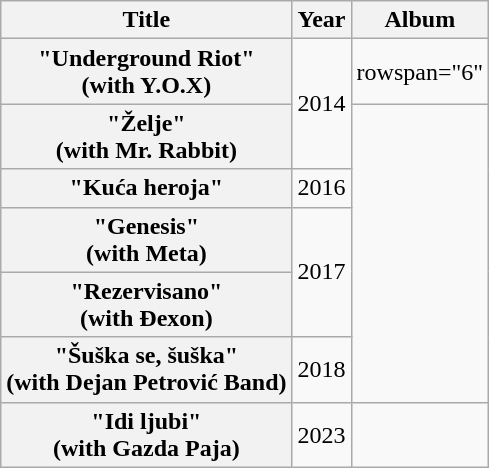<table class="wikitable plainrowheaders" style="text-align:center;">
<tr>
<th scope="col">Title</th>
<th scope="col">Year</th>
<th scope="col">Album</th>
</tr>
<tr>
<th scope="row">"Underground Riot"<br><span>(with Y.O.X)</span></th>
<td rowspan="2">2014</td>
<td>rowspan="6" </td>
</tr>
<tr>
<th scope="row">"Želje"<br><span>(with Mr. Rabbit)</span></th>
</tr>
<tr>
<th scope="row">"Kuća heroja"<br></th>
<td>2016</td>
</tr>
<tr>
<th scope="row">"Genesis"<br><span>(with Meta)</span></th>
<td rowspan="2">2017</td>
</tr>
<tr>
<th scope="row">"Rezervisano"<br><span>(with Đexon)</span></th>
</tr>
<tr>
<th scope="row">"Šuška se, šuška"<br><span>(with Dejan Petrović Band)</span></th>
<td>2018</td>
</tr>
<tr>
<th scope="row">"Idi ljubi"<br><span>(with Gazda Paja)</span></th>
<td>2023</td>
<td></td>
</tr>
</table>
